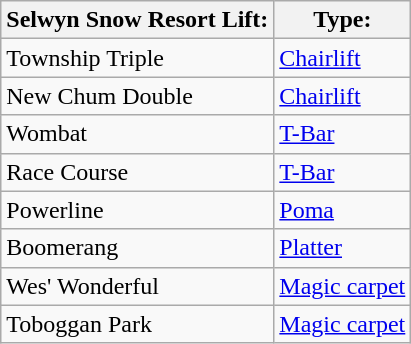<table class="wikitable">
<tr>
<th>Selwyn Snow Resort Lift:</th>
<th>Type:</th>
</tr>
<tr>
<td>Township Triple</td>
<td><a href='#'>Chairlift</a></td>
</tr>
<tr>
<td>New Chum Double</td>
<td><a href='#'>Chairlift</a></td>
</tr>
<tr>
<td>Wombat</td>
<td><a href='#'>T-Bar</a></td>
</tr>
<tr>
<td>Race Course</td>
<td><a href='#'>T-Bar</a></td>
</tr>
<tr>
<td>Powerline</td>
<td><a href='#'>Poma</a></td>
</tr>
<tr>
<td>Boomerang</td>
<td><a href='#'>Platter</a></td>
</tr>
<tr>
<td>Wes' Wonderful</td>
<td><a href='#'>Magic carpet</a></td>
</tr>
<tr>
<td>Toboggan Park</td>
<td><a href='#'>Magic carpet</a></td>
</tr>
</table>
